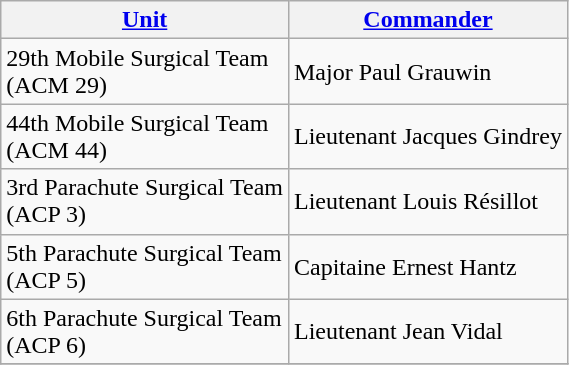<table class="wikitable">
<tr>
<th><strong><a href='#'>Unit</a></strong></th>
<th><strong><a href='#'>Commander</a></strong></th>
</tr>
<tr>
<td>29th Mobile Surgical Team<br> (ACM 29)</td>
<td>Major Paul Grauwin</td>
</tr>
<tr>
<td>44th Mobile Surgical Team<br> (ACM 44)</td>
<td>Lieutenant Jacques Gindrey</td>
</tr>
<tr>
<td>3rd Parachute Surgical Team<br> (ACP 3)</td>
<td>Lieutenant Louis Résillot</td>
</tr>
<tr>
<td>5th Parachute Surgical Team<br> (ACP 5)</td>
<td>Capitaine Ernest Hantz</td>
</tr>
<tr>
<td>6th Parachute Surgical Team<br> (ACP 6)</td>
<td>Lieutenant Jean Vidal</td>
</tr>
<tr>
</tr>
</table>
